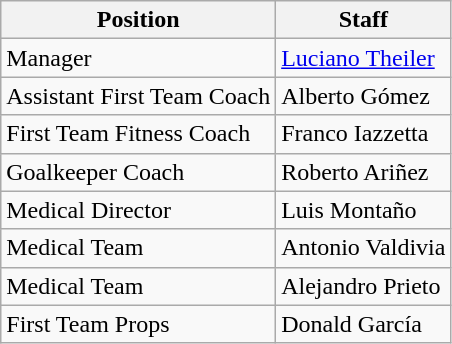<table class="wikitable">
<tr>
<th>Position</th>
<th>Staff</th>
</tr>
<tr>
<td>Manager</td>
<td> <a href='#'>Luciano Theiler</a></td>
</tr>
<tr>
<td>Assistant First Team Coach</td>
<td> Alberto Gómez</td>
</tr>
<tr>
<td>First Team Fitness Coach</td>
<td> Franco Iazzetta</td>
</tr>
<tr>
<td>Goalkeeper Coach</td>
<td>  Roberto Ariñez</td>
</tr>
<tr>
<td>Medical Director</td>
<td> Luis Montaño</td>
</tr>
<tr>
<td>Medical Team</td>
<td> Antonio Valdivia</td>
</tr>
<tr>
<td>Medical Team</td>
<td> Alejandro Prieto</td>
</tr>
<tr>
<td>First Team Props</td>
<td> Donald García</td>
</tr>
</table>
